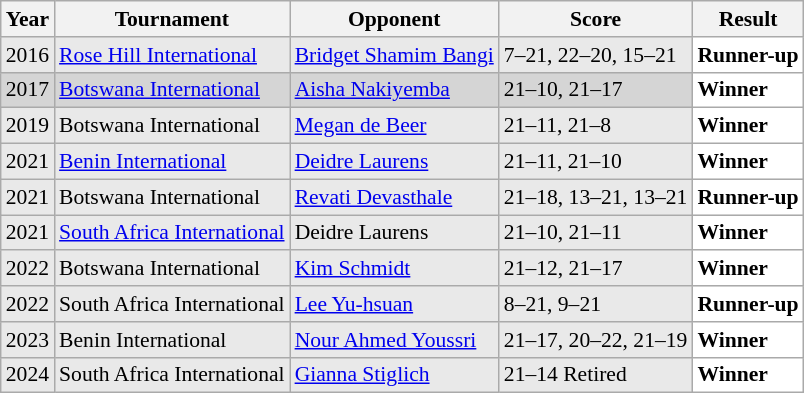<table class="sortable wikitable" style="font-size: 90%;">
<tr>
<th>Year</th>
<th>Tournament</th>
<th>Opponent</th>
<th>Score</th>
<th>Result</th>
</tr>
<tr style="background:#E9E9E9">
<td align="center">2016</td>
<td align="left"><a href='#'>Rose Hill International</a></td>
<td align="left"> <a href='#'>Bridget Shamim Bangi</a></td>
<td align="left">7–21, 22–20, 15–21</td>
<td style="text-align:left; background:white"> <strong>Runner-up</strong></td>
</tr>
<tr style="background:#D5D5D5">
<td align="center">2017</td>
<td align="left"><a href='#'>Botswana International</a></td>
<td align="left"> <a href='#'>Aisha Nakiyemba</a></td>
<td align="left">21–10, 21–17</td>
<td style="text-align:left; background:white"> <strong>Winner</strong></td>
</tr>
<tr style="background:#E9E9E9">
<td align="center">2019</td>
<td align="left">Botswana International</td>
<td align="left"> <a href='#'>Megan de Beer</a></td>
<td align="left">21–11, 21–8</td>
<td style="text-align:left; background:white"> <strong>Winner</strong></td>
</tr>
<tr style="background:#E9E9E9">
<td align="center">2021</td>
<td align="left"><a href='#'>Benin International</a></td>
<td align="left"> <a href='#'>Deidre Laurens</a></td>
<td align="left">21–11, 21–10</td>
<td style="text-align:left; background:white"> <strong>Winner</strong></td>
</tr>
<tr style="background:#E9E9E9">
<td align="center">2021</td>
<td align="left">Botswana International</td>
<td align="left"> <a href='#'>Revati Devasthale</a></td>
<td align="left">21–18, 13–21, 13–21</td>
<td style="text-align:left; background:white"> <strong>Runner-up</strong></td>
</tr>
<tr style="background:#E9E9E9">
<td align="center">2021</td>
<td align="left"><a href='#'>South Africa International</a></td>
<td align="left"> Deidre Laurens</td>
<td align="left">21–10, 21–11</td>
<td style="text-align:left; background:white"> <strong>Winner</strong></td>
</tr>
<tr style="background:#E9E9E9">
<td align=center>2022</td>
<td align=left>Botswana International</td>
<td align=left> <a href='#'>Kim Schmidt</a></td>
<td align=left>21–12, 21–17</td>
<td style="text-align:left; background:white"> <strong>Winner</strong></td>
</tr>
<tr style="background:#E9E9E9">
<td align="center">2022</td>
<td align="left">South Africa International</td>
<td align="left"> <a href='#'>Lee Yu-hsuan</a></td>
<td align="left">8–21, 9–21</td>
<td style="text-align:left; background:white"> <strong>Runner-up</strong></td>
</tr>
<tr style="background:#E9E9E9">
<td align="center">2023</td>
<td align="left">Benin International</td>
<td align="left"> <a href='#'>Nour Ahmed Youssri</a></td>
<td align="left">21–17, 20–22, 21–19</td>
<td style="text-align:left; background:white"> <strong>Winner</strong></td>
</tr>
<tr style="background:#E9E9E9">
<td align="center">2024</td>
<td align="left">South Africa International</td>
<td align="left"> <a href='#'>Gianna Stiglich</a></td>
<td align="left">21–14 Retired</td>
<td style="text-align:left; background:white"> <strong>Winner</strong></td>
</tr>
</table>
